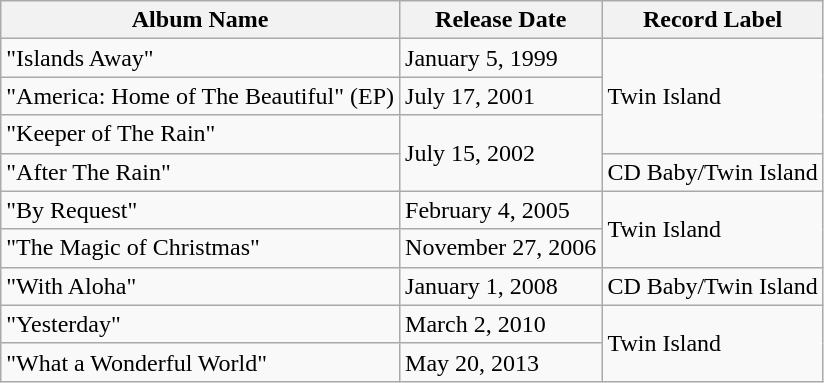<table class="wikitable">
<tr>
<th>Album Name</th>
<th>Release Date</th>
<th>Record Label</th>
</tr>
<tr>
<td>"Islands Away"</td>
<td>January 5, 1999</td>
<td rowspan="3">Twin Island</td>
</tr>
<tr>
<td>"America: Home of The Beautiful" (EP)</td>
<td>July 17, 2001</td>
</tr>
<tr>
<td>"Keeper of The Rain"</td>
<td rowspan="2">July 15, 2002</td>
</tr>
<tr>
<td>"After The Rain"</td>
<td>CD Baby/Twin Island</td>
</tr>
<tr>
<td>"By Request"</td>
<td>February 4, 2005</td>
<td rowspan="2">Twin Island</td>
</tr>
<tr>
<td>"The Magic of Christmas"</td>
<td>November 27, 2006</td>
</tr>
<tr>
<td>"With Aloha"</td>
<td>January 1, 2008</td>
<td>CD Baby/Twin Island</td>
</tr>
<tr>
<td>"Yesterday"</td>
<td>March 2, 2010</td>
<td rowspan="2">Twin Island</td>
</tr>
<tr>
<td>"What a Wonderful World"</td>
<td>May 20, 2013</td>
</tr>
</table>
